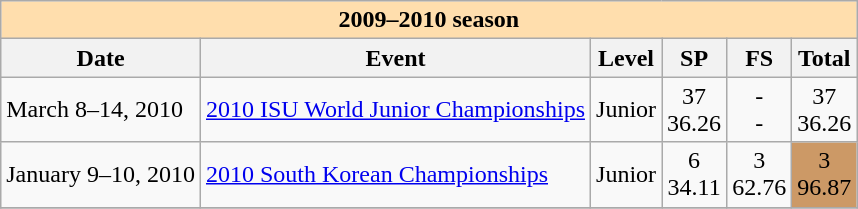<table class="wikitable">
<tr>
<th style="background-color: #ffdead;" colspan="6">2009–2010 season</th>
</tr>
<tr>
<th>Date</th>
<th>Event</th>
<th>Level</th>
<th>SP</th>
<th>FS</th>
<th>Total</th>
</tr>
<tr>
<td>March 8–14, 2010</td>
<td><a href='#'>2010 ISU World Junior Championships</a></td>
<td>Junior</td>
<td align="center">37 <br> 36.26</td>
<td align="center">- <br> -</td>
<td align="center">37 <br> 36.26</td>
</tr>
<tr>
<td>January 9–10, 2010</td>
<td><a href='#'>2010 South Korean Championships</a></td>
<td align="center">Junior</td>
<td align="center">6 <br> 34.11</td>
<td align="center">3 <br> 62.76</td>
<td align="center" bgcolor="cc9966">3 <br> 96.87</td>
</tr>
<tr>
</tr>
</table>
